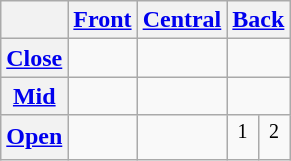<table class="wikitable" style="text-align:center">
<tr>
<th></th>
<th><a href='#'>Front</a></th>
<th><a href='#'>Central</a></th>
<th colspan="2"><a href='#'>Back</a></th>
</tr>
<tr style="text-align: center;">
<th><a href='#'>Close</a></th>
<td></td>
<td></td>
<td colspan="2"></td>
</tr>
<tr style="text-align: center;">
<th><a href='#'>Mid</a></th>
<td></td>
<td></td>
<td colspan="2"></td>
</tr>
<tr style="text-align: center;">
<th><a href='#'>Open</a></th>
<td></td>
<td></td>
<td><sup>1</sup></td>
<td><sup>2</sup></td>
</tr>
</table>
